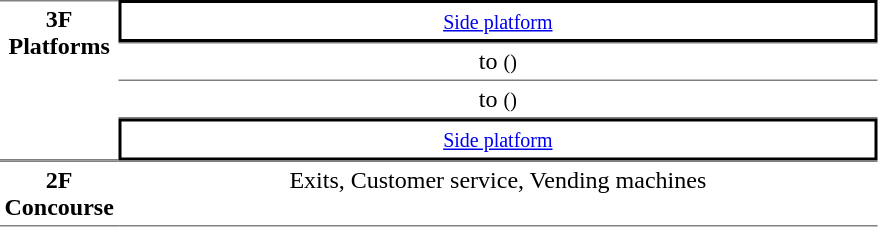<table table border=0 cellspacing=0 cellpadding=3>
<tr>
<td style="border-bottom:solid 1px gray; border-top:solid 1px gray;text-align:center" rowspan="4" valign=top><strong>3F<br>Platforms</strong></td>
<td style="border-right:solid 2px black;border-left:solid 2px black;border-top:solid 2px black;border-bottom:solid 2px black;text-align:center;" colspan=2><small><a href='#'>Side platform</a></small></td>
</tr>
<tr>
<td style="border-bottom:solid 1px gray; border-top:solid 1px gray;text-align:center;">  to  <small>()</small></td>
</tr>
<tr>
<td style="border-bottom:solid 1px gray;text-align:center;"> to  <small>() </small></td>
</tr>
<tr>
<td style="border-right:solid 2px black;border-left:solid 2px black;border-top:solid 2px black;border-bottom:solid 2px black;text-align:center;" colspan=2><small><a href='#'>Side platform</a></small></td>
</tr>
<tr>
<td style="border-bottom:solid 1px gray; border-top:solid 1px gray;text-align:center" valign=top><strong>2F<br>Concourse</strong></td>
<td style="border-bottom:solid 1px gray; border-top:solid 1px gray;text-align:center;" valign=top width=500>Exits, Customer service, Vending machines</td>
</tr>
</table>
